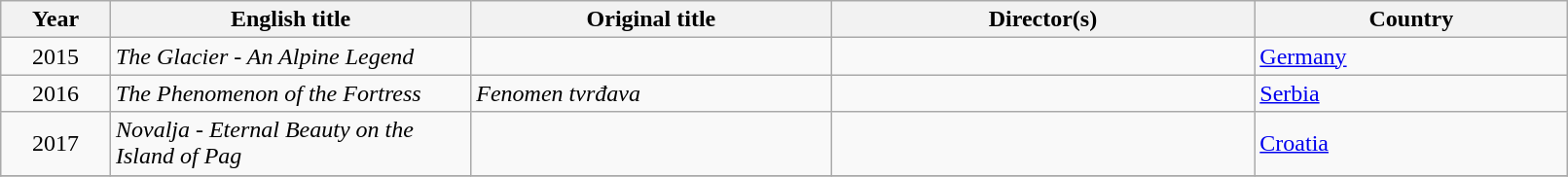<table class="sortable wikitable" width="85%" cellpadding="5">
<tr>
<th width="7%">Year</th>
<th width="23%">English title</th>
<th width="23%">Original title</th>
<th width="27%">Director(s)</th>
<th width="20%">Country</th>
</tr>
<tr>
<td style="text-align:center;">2015</td>
<td><em>The Glacier - An Alpine Legend</em> </td>
<td></td>
<td></td>
<td><a href='#'>Germany</a></td>
</tr>
<tr>
<td style="text-align:center;">2016</td>
<td><em>The Phenomenon of the Fortress</em> </td>
<td><em>Fenomen tvrđava</em></td>
<td></td>
<td><a href='#'>Serbia</a></td>
</tr>
<tr>
<td style="text-align:center;">2017</td>
<td><em>Novalja - Eternal Beauty on the Island of Pag</em> </td>
<td></td>
<td></td>
<td><a href='#'>Croatia</a></td>
</tr>
<tr>
</tr>
</table>
